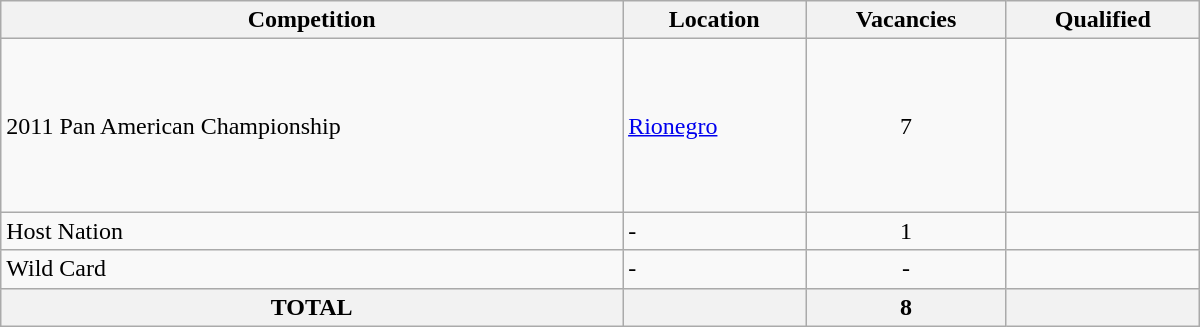<table class = "wikitable" width=800>
<tr>
<th>Competition</th>
<th>Location</th>
<th>Vacancies</th>
<th>Qualified</th>
</tr>
<tr>
<td>2011 Pan American Championship</td>
<td> <a href='#'>Rionegro</a></td>
<td align="center">7</td>
<td><br><br><br><br><br><br></td>
</tr>
<tr>
<td>Host Nation</td>
<td>-</td>
<td align="center">1</td>
<td></td>
</tr>
<tr>
<td>Wild Card</td>
<td>-</td>
<td align="center">-</td>
<td></td>
</tr>
<tr>
<th>TOTAL</th>
<th colspan="1"></th>
<th>8</th>
<th></th>
</tr>
</table>
